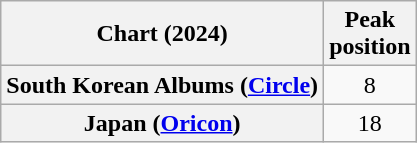<table class="wikitable plainrowheaders" style="text-align:center">
<tr>
<th scope="col">Chart (2024)</th>
<th scope="col">Peak<br>position</th>
</tr>
<tr>
<th scope="row">South Korean Albums (<a href='#'>Circle</a>)</th>
<td>8</td>
</tr>
<tr>
<th scope="row">Japan (<a href='#'>Oricon</a>)</th>
<td>18</td>
</tr>
</table>
